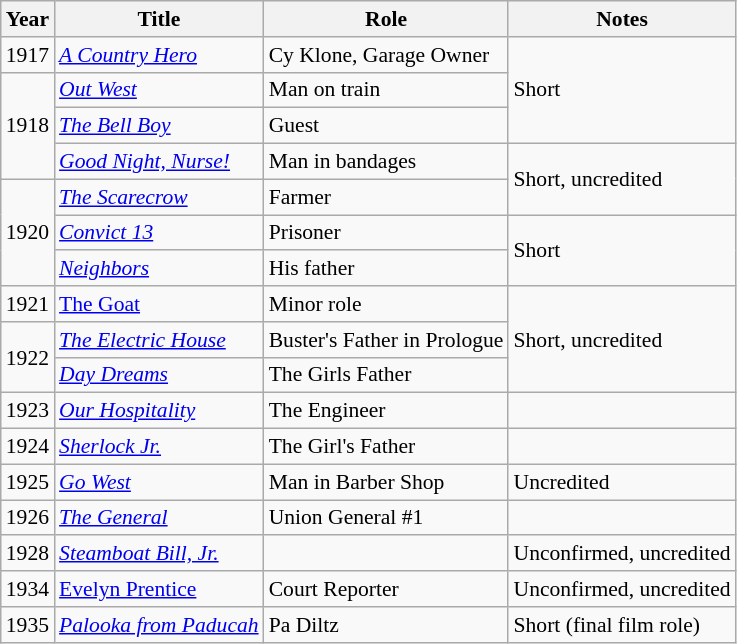<table class="wikitable" style="font-size: 90%;">
<tr>
<th>Year</th>
<th>Title</th>
<th>Role</th>
<th>Notes</th>
</tr>
<tr>
<td>1917</td>
<td><em><a href='#'>A Country Hero</a></em></td>
<td>Cy Klone, Garage Owner</td>
<td rowspan="3"=>Short</td>
</tr>
<tr>
<td rowspan=3>1918</td>
<td><em><a href='#'>Out West</a></em></td>
<td>Man on train</td>
</tr>
<tr>
<td><em><a href='#'>The Bell Boy</a></em></td>
<td>Guest</td>
</tr>
<tr>
<td><em><a href='#'>Good Night, Nurse!</a></em></td>
<td>Man in bandages</td>
<td rowspan="2">Short, uncredited</td>
</tr>
<tr>
<td rowspan=3>1920</td>
<td><em><a href='#'>The Scarecrow</a></em></td>
<td>Farmer</td>
</tr>
<tr>
<td><em><a href='#'>Convict 13</a></em></td>
<td>Prisoner</td>
<td rowspan="2">Short</td>
</tr>
<tr>
<td><em><a href='#'>Neighbors</a></em></td>
<td>His father</td>
</tr>
<tr>
<td>1921</td>
<td><a href='#'>The Goat</a></td>
<td>Minor role</td>
<td rowspan="3">Short, uncredited</td>
</tr>
<tr>
<td rowspan=2>1922</td>
<td><em><a href='#'>The Electric House</a></em></td>
<td>Buster's Father in Prologue</td>
</tr>
<tr>
<td><em><a href='#'>Day Dreams</a></em></td>
<td>The Girls Father</td>
</tr>
<tr>
<td>1923</td>
<td><em><a href='#'>Our Hospitality</a></em></td>
<td>The Engineer</td>
<td></td>
</tr>
<tr>
<td>1924</td>
<td><em><a href='#'>Sherlock Jr.</a></em></td>
<td>The Girl's Father</td>
<td></td>
</tr>
<tr>
<td>1925</td>
<td><em><a href='#'>Go West</a></em></td>
<td>Man in Barber Shop</td>
<td>Uncredited</td>
</tr>
<tr>
<td>1926</td>
<td><em><a href='#'>The General</a></em></td>
<td>Union General #1</td>
<td></td>
</tr>
<tr>
<td>1928</td>
<td><em><a href='#'>Steamboat Bill, Jr.</a></em></td>
<td></td>
<td>Unconfirmed, uncredited</td>
</tr>
<tr>
<td>1934</td>
<td><a href='#'>Evelyn Prentice</a></td>
<td>Court Reporter</td>
<td>Unconfirmed, uncredited</td>
</tr>
<tr>
<td>1935</td>
<td><em><a href='#'>Palooka from Paducah</a></em></td>
<td>Pa Diltz</td>
<td>Short (final film role)</td>
</tr>
</table>
